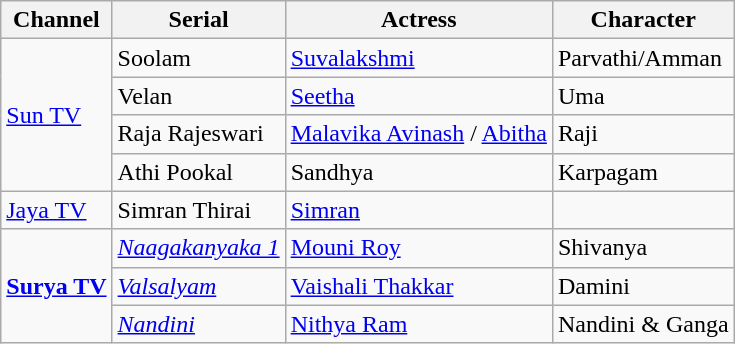<table class="wikitable sortable">
<tr>
<th>Channel</th>
<th>Serial</th>
<th>Actress</th>
<th>Character</th>
</tr>
<tr>
<td rowspan="4"><a href='#'>Sun TV</a></td>
<td>Soolam</td>
<td><a href='#'>Suvalakshmi</a></td>
<td>Parvathi/Amman</td>
</tr>
<tr>
<td>Velan</td>
<td><a href='#'>Seetha</a></td>
<td>Uma</td>
</tr>
<tr>
<td>Raja Rajeswari</td>
<td><a href='#'>Malavika Avinash</a> / <a href='#'>Abitha</a></td>
<td>Raji</td>
</tr>
<tr>
<td>Athi Pookal</td>
<td>Sandhya</td>
<td>Karpagam</td>
</tr>
<tr>
<td><a href='#'>Jaya TV</a></td>
<td>Simran Thirai</td>
<td><a href='#'>Simran</a></td>
<td></td>
</tr>
<tr>
<td rowspan="3"><strong><a href='#'>Surya TV</a></strong></td>
<td><em><a href='#'>Naagakanyaka 1</a></em></td>
<td><a href='#'>Mouni Roy</a></td>
<td>Shivanya</td>
</tr>
<tr>
<td><em><a href='#'>Valsalyam</a></em></td>
<td><a href='#'>Vaishali Thakkar</a></td>
<td>Damini</td>
</tr>
<tr>
<td><em><a href='#'>Nandini</a></em></td>
<td><a href='#'>Nithya Ram</a></td>
<td>Nandini & Ganga</td>
</tr>
</table>
